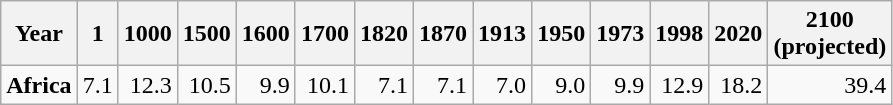<table class="wikitable " style="text-align:right">
<tr>
<th scope="col">Year</th>
<th scope="col">1</th>
<th scope="col">1000</th>
<th scope="col">1500</th>
<th scope="col">1600</th>
<th scope="col">1700</th>
<th scope="col">1820</th>
<th scope="col">1870</th>
<th scope="col">1913</th>
<th scope="col">1950</th>
<th scope="col">1973</th>
<th scope="col">1998</th>
<th scope="col">2020</th>
<th scope="col">2100<br>(projected)</th>
</tr>
<tr>
<td><strong>Africa</strong></td>
<td>7.1</td>
<td>12.3</td>
<td>10.5</td>
<td>9.9</td>
<td>10.1</td>
<td>7.1</td>
<td>7.1</td>
<td>7.0</td>
<td>9.0</td>
<td>9.9</td>
<td>12.9</td>
<td>18.2</td>
<td>39.4</td>
</tr>
</table>
